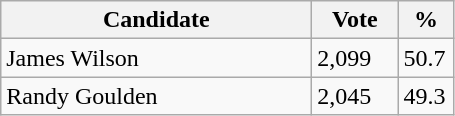<table class="wikitable">
<tr>
<th bgcolor="#DDDDFF" width="200px">Candidate</th>
<th bgcolor="#DDDDFF" width="50px">Vote</th>
<th bgcolor="#DDDDFF" width="30px">%</th>
</tr>
<tr>
<td>James Wilson</td>
<td>2,099</td>
<td>50.7</td>
</tr>
<tr>
<td>Randy Goulden</td>
<td>2,045</td>
<td>49.3</td>
</tr>
</table>
